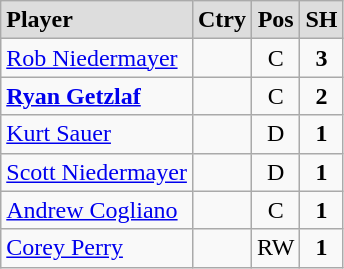<table class="wikitable">
<tr align="center" style="font-weight:bold; background-color:#dddddd;" |>
<td align="left">Player</td>
<td>Ctry</td>
<td>Pos</td>
<td>SH</td>
</tr>
<tr align="center">
<td align="left"><a href='#'>Rob Niedermayer</a></td>
<td></td>
<td>C</td>
<td><strong>3</strong></td>
</tr>
<tr align="center">
<td align="left"><strong><a href='#'>Ryan Getzlaf</a></strong></td>
<td></td>
<td>C</td>
<td><strong>2</strong></td>
</tr>
<tr align="center">
<td align="left"><a href='#'>Kurt Sauer</a></td>
<td></td>
<td>D</td>
<td><strong>1</strong></td>
</tr>
<tr align="center">
<td align="left"><a href='#'>Scott Niedermayer</a></td>
<td></td>
<td>D</td>
<td><strong>1</strong></td>
</tr>
<tr align="center">
<td align="left"><a href='#'>Andrew Cogliano</a></td>
<td></td>
<td>C</td>
<td><strong>1</strong></td>
</tr>
<tr align="center">
<td align="left"><a href='#'>Corey Perry</a></td>
<td></td>
<td>RW</td>
<td><strong>1</strong></td>
</tr>
</table>
